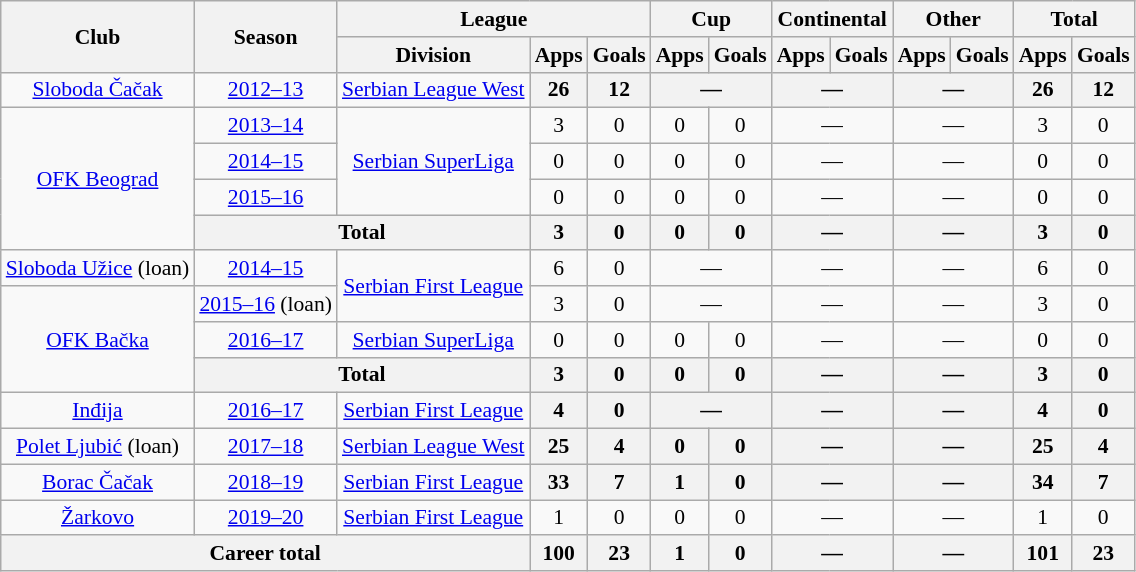<table class="wikitable" style="text-align: center;font-size:90%">
<tr>
<th rowspan="2">Club</th>
<th rowspan="2">Season</th>
<th colspan="3">League</th>
<th colspan="2">Cup</th>
<th colspan="2">Continental</th>
<th colspan="2">Other</th>
<th colspan="2">Total</th>
</tr>
<tr>
<th>Division</th>
<th>Apps</th>
<th>Goals</th>
<th>Apps</th>
<th>Goals</th>
<th>Apps</th>
<th>Goals</th>
<th>Apps</th>
<th>Goals</th>
<th>Apps</th>
<th>Goals</th>
</tr>
<tr>
<td><a href='#'>Sloboda Čačak</a></td>
<td><a href='#'>2012–13</a></td>
<td><a href='#'>Serbian League West</a></td>
<th>26</th>
<th>12</th>
<th colspan="2">—</th>
<th colspan="2">—</th>
<th colspan="2">—</th>
<th>26</th>
<th>12</th>
</tr>
<tr>
<td rowspan="4"><a href='#'>OFK Beograd</a></td>
<td><a href='#'>2013–14</a></td>
<td rowspan=3><a href='#'>Serbian SuperLiga</a></td>
<td>3</td>
<td>0</td>
<td>0</td>
<td>0</td>
<td colspan="2">—</td>
<td colspan="2">—</td>
<td>3</td>
<td>0</td>
</tr>
<tr>
<td><a href='#'>2014–15</a></td>
<td>0</td>
<td>0</td>
<td>0</td>
<td>0</td>
<td colspan="2">—</td>
<td colspan="2">—</td>
<td>0</td>
<td>0</td>
</tr>
<tr>
<td><a href='#'>2015–16</a></td>
<td>0</td>
<td>0</td>
<td>0</td>
<td>0</td>
<td colspan="2">—</td>
<td colspan="2">—</td>
<td>0</td>
<td>0</td>
</tr>
<tr>
<th colspan="2">Total</th>
<th>3</th>
<th>0</th>
<th>0</th>
<th>0</th>
<th colspan="2">—</th>
<th colspan="2">—</th>
<th>3</th>
<th>0</th>
</tr>
<tr>
<td><a href='#'>Sloboda Užice</a> (loan)</td>
<td><a href='#'>2014–15</a></td>
<td rowspan=2><a href='#'>Serbian First League</a></td>
<td>6</td>
<td>0</td>
<td colspan="2">—</td>
<td colspan="2">—</td>
<td colspan="2">—</td>
<td>6</td>
<td>0</td>
</tr>
<tr>
<td rowspan="3"><a href='#'>OFK Bačka</a></td>
<td><a href='#'>2015–16</a> (loan)</td>
<td>3</td>
<td>0</td>
<td colspan="2">—</td>
<td colspan="2">—</td>
<td colspan="2">—</td>
<td>3</td>
<td>0</td>
</tr>
<tr>
<td><a href='#'>2016–17</a></td>
<td><a href='#'>Serbian SuperLiga</a></td>
<td>0</td>
<td>0</td>
<td>0</td>
<td>0</td>
<td colspan="2">—</td>
<td colspan="2">—</td>
<td>0</td>
<td>0</td>
</tr>
<tr>
<th colspan="2">Total</th>
<th>3</th>
<th>0</th>
<th>0</th>
<th>0</th>
<th colspan="2">—</th>
<th colspan="2">—</th>
<th>3</th>
<th>0</th>
</tr>
<tr>
<td><a href='#'>Inđija</a></td>
<td><a href='#'>2016–17</a></td>
<td><a href='#'>Serbian First League</a></td>
<th>4</th>
<th>0</th>
<th colspan="2">—</th>
<th colspan="2">—</th>
<th colspan="2">—</th>
<th>4</th>
<th>0</th>
</tr>
<tr>
<td><a href='#'>Polet Ljubić</a> (loan)</td>
<td><a href='#'>2017–18</a></td>
<td><a href='#'>Serbian League West</a></td>
<th>25</th>
<th>4</th>
<th>0</th>
<th>0</th>
<th colspan="2">—</th>
<th colspan="2">—</th>
<th>25</th>
<th>4</th>
</tr>
<tr>
<td><a href='#'>Borac Čačak</a></td>
<td><a href='#'>2018–19</a></td>
<td><a href='#'>Serbian First League</a></td>
<th>33</th>
<th>7</th>
<th>1</th>
<th>0</th>
<th colspan="2">—</th>
<th colspan="2">—</th>
<th>34</th>
<th>7</th>
</tr>
<tr>
<td><a href='#'>Žarkovo</a></td>
<td><a href='#'>2019–20</a></td>
<td><a href='#'>Serbian First League</a></td>
<td>1</td>
<td>0</td>
<td>0</td>
<td>0</td>
<td colspan="2">—</td>
<td colspan="2">—</td>
<td>1</td>
<td>0</td>
</tr>
<tr>
<th colspan="3">Career total</th>
<th>100</th>
<th>23</th>
<th>1</th>
<th>0</th>
<th colspan="2">—</th>
<th colspan="2">—</th>
<th>101</th>
<th>23</th>
</tr>
</table>
